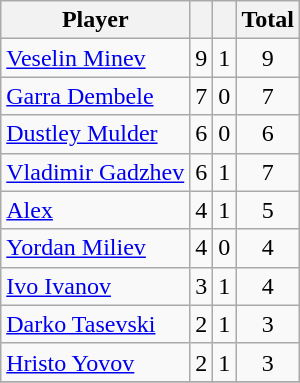<table class="wikitable sortable">
<tr>
<th>Player</th>
<th></th>
<th></th>
<th>Total</th>
</tr>
<tr>
<td> <a href='#'>Veselin Minev</a></td>
<td align=center>9</td>
<td align=center>1</td>
<td align=center>9</td>
</tr>
<tr>
<td> <a href='#'>Garra Dembele</a></td>
<td align=center>7</td>
<td align=center>0</td>
<td align=center>7</td>
</tr>
<tr>
<td> <a href='#'>Dustley Mulder</a></td>
<td align=center>6</td>
<td align=center>0</td>
<td align=center>6</td>
</tr>
<tr>
<td> <a href='#'>Vladimir Gadzhev</a></td>
<td align=center>6</td>
<td align=center>1</td>
<td align=center>7</td>
</tr>
<tr>
<td> <a href='#'>Alex</a></td>
<td align=center>4</td>
<td align=center>1</td>
<td align=center>5</td>
</tr>
<tr>
<td> <a href='#'>Yordan Miliev</a></td>
<td align=center>4</td>
<td align=center>0</td>
<td align=center>4</td>
</tr>
<tr>
<td> <a href='#'>Ivo Ivanov</a></td>
<td align=center>3</td>
<td align=center>1</td>
<td align=center>4</td>
</tr>
<tr>
<td> <a href='#'>Darko Tasevski</a></td>
<td align=center>2</td>
<td align=center>1</td>
<td align=center>3</td>
</tr>
<tr>
<td> <a href='#'>Hristo Yovov</a></td>
<td align=center>2</td>
<td align=center>1</td>
<td align=center>3</td>
</tr>
<tr>
</tr>
</table>
